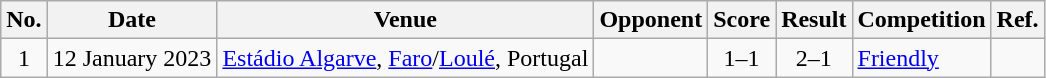<table class="wikitable sortable">
<tr>
<th scope="col">No.</th>
<th scope="col">Date</th>
<th scope="col">Venue</th>
<th scope="col">Opponent</th>
<th scope="col">Score</th>
<th scope="col">Result</th>
<th scope="col">Competition</th>
<th>Ref.</th>
</tr>
<tr>
<td align="center">1</td>
<td>12 January 2023</td>
<td><a href='#'>Estádio Algarve</a>, <a href='#'>Faro</a>/<a href='#'>Loulé</a>, Portugal</td>
<td></td>
<td align="center">1–1</td>
<td align="center">2–1</td>
<td><a href='#'>Friendly</a></td>
<td></td>
</tr>
</table>
